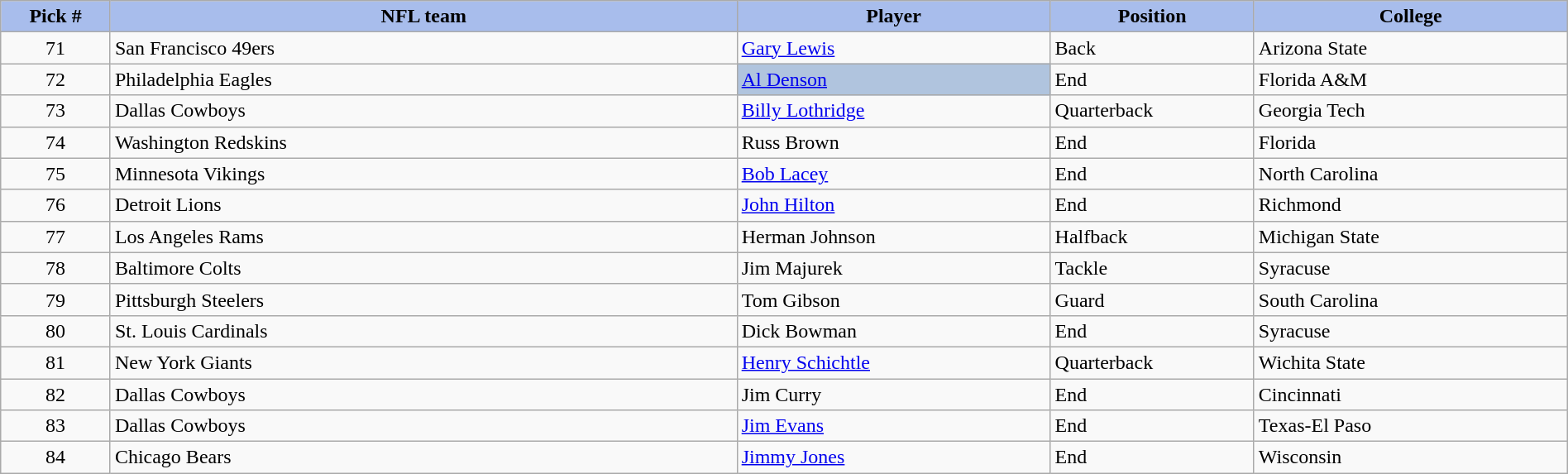<table class="wikitable sortable sortable" style="width: 100%">
<tr>
<th style="background:#A8BDEC;" width=7%>Pick #</th>
<th width=40% style="background:#A8BDEC;">NFL team</th>
<th width=20% style="background:#A8BDEC;">Player</th>
<th width=13% style="background:#A8BDEC;">Position</th>
<th style="background:#A8BDEC;">College</th>
</tr>
<tr>
<td align=center>71</td>
<td>San Francisco 49ers</td>
<td><a href='#'>Gary Lewis</a></td>
<td>Back</td>
<td>Arizona State</td>
</tr>
<tr>
<td align=center>72</td>
<td>Philadelphia Eagles</td>
<td bgcolor="lightsteelblue"><a href='#'>Al Denson</a></td>
<td>End</td>
<td>Florida A&M</td>
</tr>
<tr>
<td align=center>73</td>
<td>Dallas Cowboys</td>
<td><a href='#'>Billy Lothridge</a></td>
<td>Quarterback</td>
<td>Georgia Tech</td>
</tr>
<tr>
<td align=center>74</td>
<td>Washington Redskins</td>
<td>Russ Brown</td>
<td>End</td>
<td>Florida</td>
</tr>
<tr>
<td align=center>75</td>
<td>Minnesota Vikings</td>
<td><a href='#'>Bob Lacey</a></td>
<td>End</td>
<td>North Carolina</td>
</tr>
<tr>
<td align=center>76</td>
<td>Detroit Lions</td>
<td><a href='#'>John Hilton</a></td>
<td>End</td>
<td>Richmond</td>
</tr>
<tr>
<td align=center>77</td>
<td>Los Angeles Rams</td>
<td>Herman Johnson</td>
<td>Halfback</td>
<td>Michigan State</td>
</tr>
<tr>
<td align=center>78</td>
<td>Baltimore Colts</td>
<td>Jim Majurek</td>
<td>Tackle</td>
<td>Syracuse</td>
</tr>
<tr>
<td align=center>79</td>
<td>Pittsburgh Steelers</td>
<td>Tom Gibson</td>
<td>Guard</td>
<td>South Carolina</td>
</tr>
<tr>
<td align=center>80</td>
<td>St. Louis Cardinals</td>
<td>Dick Bowman</td>
<td>End</td>
<td>Syracuse</td>
</tr>
<tr>
<td align=center>81</td>
<td>New York Giants</td>
<td><a href='#'>Henry Schichtle</a></td>
<td>Quarterback</td>
<td>Wichita State</td>
</tr>
<tr>
<td align=center>82</td>
<td>Dallas Cowboys</td>
<td>Jim Curry</td>
<td>End</td>
<td>Cincinnati</td>
</tr>
<tr>
<td align=center>83</td>
<td>Dallas Cowboys</td>
<td><a href='#'>Jim Evans</a></td>
<td>End</td>
<td>Texas-El Paso</td>
</tr>
<tr>
<td align=center>84</td>
<td>Chicago Bears</td>
<td><a href='#'>Jimmy Jones</a></td>
<td>End</td>
<td>Wisconsin</td>
</tr>
</table>
